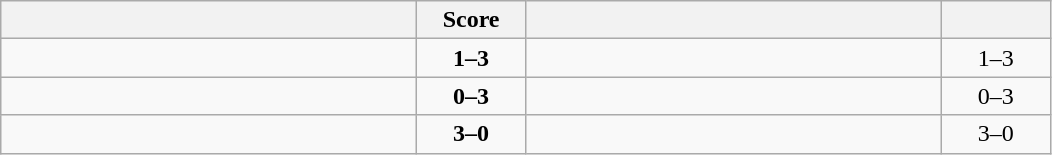<table class="wikitable" style="text-align: center; ">
<tr>
<th align="right" width="270"></th>
<th width="65">Score</th>
<th align="left" width="270"></th>
<th width="65"></th>
</tr>
<tr>
<td align="left"></td>
<td><strong>1–3</strong></td>
<td align="left"><strong></strong></td>
<td>1–3 <strong></strong></td>
</tr>
<tr>
<td align="left"></td>
<td><strong>0–3</strong></td>
<td align="left"><strong></strong></td>
<td>0–3 <strong></strong></td>
</tr>
<tr>
<td align="left"><strong></strong></td>
<td><strong>3–0</strong></td>
<td align="left"></td>
<td>3–0 <strong></strong></td>
</tr>
</table>
